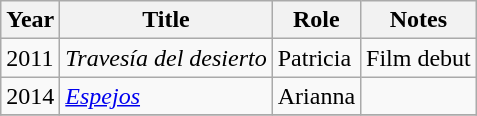<table class="wikitable sortable">
<tr>
<th>Year</th>
<th>Title</th>
<th>Role</th>
<th>Notes</th>
</tr>
<tr>
<td>2011</td>
<td><em>Travesía del desierto</em></td>
<td>Patricia</td>
<td>Film debut</td>
</tr>
<tr>
<td>2014</td>
<td><em><a href='#'>Espejos</a></em></td>
<td>Arianna</td>
<td></td>
</tr>
<tr>
</tr>
</table>
